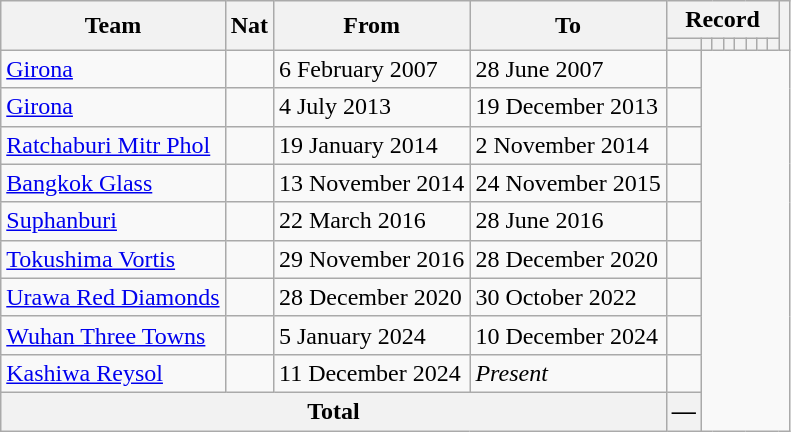<table class="wikitable" style="text-align: center">
<tr>
<th rowspan="2">Team</th>
<th rowspan="2">Nat</th>
<th rowspan="2">From</th>
<th rowspan="2">To</th>
<th colspan="8">Record</th>
<th rowspan=2></th>
</tr>
<tr>
<th></th>
<th></th>
<th></th>
<th></th>
<th></th>
<th></th>
<th></th>
<th></th>
</tr>
<tr>
<td align="left"><a href='#'>Girona</a></td>
<td></td>
<td align="left">6 February 2007</td>
<td align="left">28 June 2007<br></td>
<td></td>
</tr>
<tr>
<td align="left"><a href='#'>Girona</a></td>
<td></td>
<td align="left">4 July 2013</td>
<td align="left">19 December 2013<br></td>
<td></td>
</tr>
<tr>
<td align="left"><a href='#'>Ratchaburi Mitr Phol</a></td>
<td></td>
<td align="left">19 January 2014</td>
<td align="left">2 November 2014<br></td>
<td></td>
</tr>
<tr>
<td align="left"><a href='#'>Bangkok Glass</a></td>
<td></td>
<td align="left">13 November 2014</td>
<td align="left">24 November 2015<br></td>
<td></td>
</tr>
<tr>
<td align="left"><a href='#'>Suphanburi</a></td>
<td></td>
<td align="left">22 March 2016</td>
<td align="left">28 June 2016<br></td>
<td></td>
</tr>
<tr>
<td align="left"><a href='#'>Tokushima Vortis</a></td>
<td></td>
<td align="left">29 November 2016</td>
<td align="left">28 December 2020<br></td>
<td></td>
</tr>
<tr>
<td align="left"><a href='#'>Urawa Red Diamonds</a></td>
<td></td>
<td align="left">28 December 2020</td>
<td align="left">30 October 2022<br></td>
<td></td>
</tr>
<tr>
<td align="left"><a href='#'>Wuhan Three Towns</a></td>
<td></td>
<td align="left">5 January 2024</td>
<td align="left">10 December 2024<br></td>
<td></td>
</tr>
<tr>
<td align="left"><a href='#'>Kashiwa Reysol</a></td>
<td></td>
<td align="left">11 December 2024</td>
<td align="left"><em>Present</em><br></td>
<td></td>
</tr>
<tr>
<th colspan="4">Total<br></th>
<th>—</th>
</tr>
</table>
